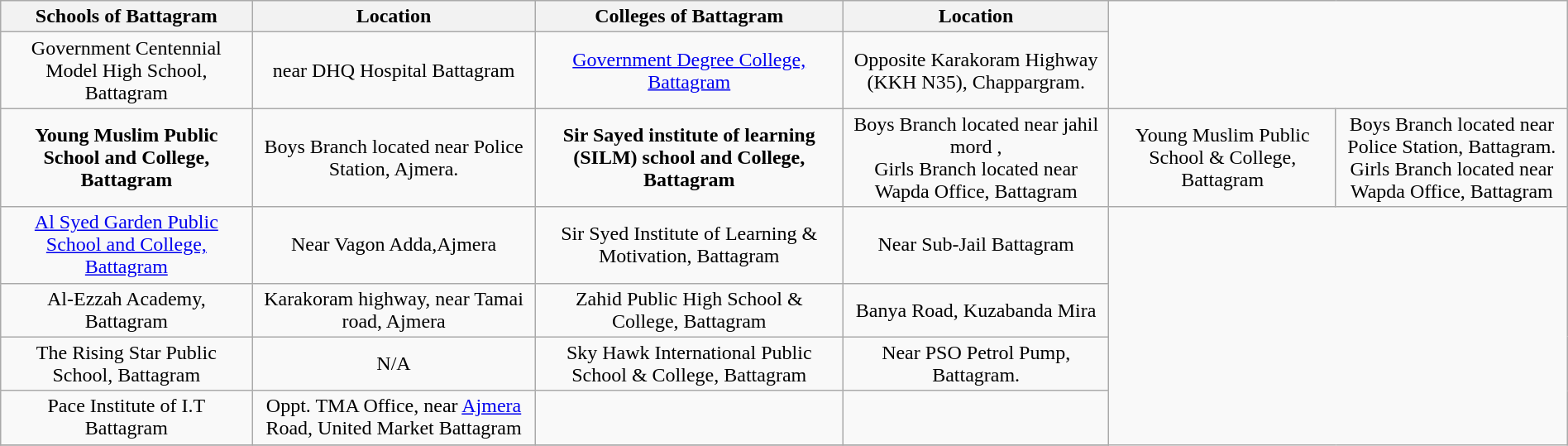<table class="wikitable" style="text-align:center; width:auto; margin:auto">
<tr>
<th colspan=>Schools of Battagram</th>
<th colspan=>Location</th>
<th colspan=>Colleges of Battagram</th>
<th colspan=>Location</th>
</tr>
<tr>
<td>Government Centennial Model High School, Battagram</td>
<td>near DHQ Hospital Battagram</td>
<td><a href='#'>Government Degree College, Battagram</a></td>
<td>Opposite Karakoram Highway (KKH N35), Chappargram.</td>
</tr>
<tr>
<td><strong>Young Muslim Public School and College, Battagram</strong></td>
<td>Boys Branch located near Police Station, Ajmera.</td>
<td><strong>Sir Sayed institute of learning (SILM) school and College, Battagram</strong></td>
<td>Boys Branch located near jahil mord ,<br>Girls Branch located near Wapda Office, Battagram</td>
<td>Young Muslim Public School & College, Battagram</td>
<td>Boys Branch located near Police Station, Battagram.<br>Girls Branch located near Wapda Office, Battagram</td>
</tr>
<tr>
<td><a href='#'>Al Syed Garden Public School and College, Battagram</a></td>
<td>Near Vagon Adda,Ajmera</td>
<td>Sir Syed Institute of Learning & Motivation, Battagram</td>
<td>Near Sub-Jail Battagram</td>
</tr>
<tr>
<td>Al-Ezzah Academy, Battagram</td>
<td>Karakoram highway, near Tamai road, Ajmera</td>
<td>Zahid Public High School & College, Battagram</td>
<td>Banya Road, Kuzabanda Mira</td>
</tr>
<tr>
<td>The Rising Star Public School, Battagram</td>
<td>N/A</td>
<td>Sky Hawk International Public School & College, Battagram</td>
<td>Near PSO Petrol Pump, Battagram.</td>
</tr>
<tr>
<td>Pace Institute of I.T Battagram</td>
<td>Oppt. TMA Office, near <a href='#'>Ajmera</a> Road, United Market Battagram</td>
<td></td>
<td></td>
</tr>
<tr>
</tr>
</table>
